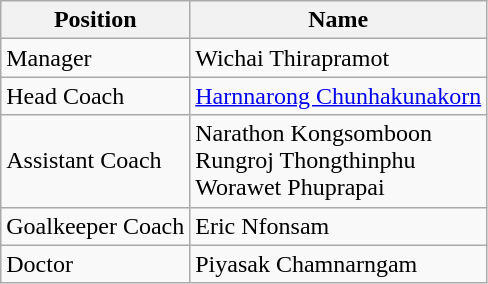<table class="wikitable">
<tr>
<th>Position</th>
<th>Name</th>
</tr>
<tr>
<td>Manager</td>
<td> Wichai Thirapramot</td>
</tr>
<tr>
<td>Head Coach</td>
<td> <a href='#'>Harnnarong Chunhakunakorn</a></td>
</tr>
<tr>
<td>Assistant Coach</td>
<td> Narathon Kongsomboon <br>   Rungroj Thongthinphu <br>  Worawet Phuprapai</td>
</tr>
<tr>
<td>Goalkeeper Coach</td>
<td> Eric Nfonsam</td>
</tr>
<tr>
<td>Doctor</td>
<td> Piyasak Chamnarngam</td>
</tr>
</table>
